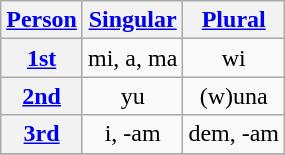<table class="wikitable" style="text-align: center;">
<tr>
<th><a href='#'>Person</a></th>
<th><a href='#'>Singular</a></th>
<th><a href='#'>Plural</a></th>
</tr>
<tr>
<th><a href='#'>1st</a></th>
<td>mi, a, ma</td>
<td>wi</td>
</tr>
<tr>
<th><a href='#'>2nd</a></th>
<td>yu</td>
<td>(w)una</td>
</tr>
<tr>
<th><a href='#'>3rd</a></th>
<td>i, -am</td>
<td>dem, -am</td>
</tr>
<tr>
</tr>
</table>
